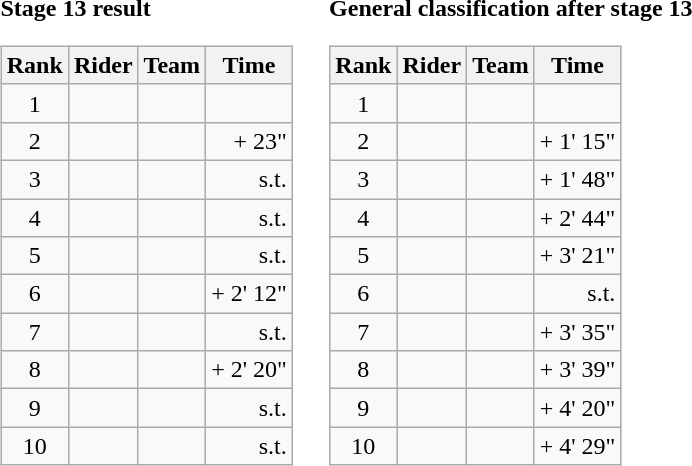<table>
<tr>
<td><strong>Stage 13 result</strong><br><table class="wikitable">
<tr>
<th scope="col">Rank</th>
<th scope="col">Rider</th>
<th scope="col">Team</th>
<th scope="col">Time</th>
</tr>
<tr>
<td style="text-align:center;">1</td>
<td></td>
<td></td>
<td style="text-align:right;"></td>
</tr>
<tr>
<td style="text-align:center;">2</td>
<td></td>
<td></td>
<td style="text-align:right;">+ 23"</td>
</tr>
<tr>
<td style="text-align:center;">3</td>
<td></td>
<td></td>
<td style="text-align:right;">s.t.</td>
</tr>
<tr>
<td style="text-align:center;">4</td>
<td></td>
<td></td>
<td style="text-align:right;">s.t.</td>
</tr>
<tr>
<td style="text-align:center;">5</td>
<td></td>
<td></td>
<td style="text-align:right;">s.t.</td>
</tr>
<tr>
<td style="text-align:center;">6</td>
<td></td>
<td></td>
<td style="text-align:right;">+ 2' 12"</td>
</tr>
<tr>
<td style="text-align:center;">7</td>
<td></td>
<td></td>
<td style="text-align:right;">s.t.</td>
</tr>
<tr>
<td style="text-align:center;">8</td>
<td></td>
<td></td>
<td style="text-align:right;">+ 2' 20"</td>
</tr>
<tr>
<td style="text-align:center;">9</td>
<td></td>
<td></td>
<td style="text-align:right;">s.t.</td>
</tr>
<tr>
<td style="text-align:center;">10</td>
<td></td>
<td></td>
<td style="text-align:right;">s.t.</td>
</tr>
</table>
</td>
<td></td>
<td><strong>General classification after stage 13</strong><br><table class="wikitable">
<tr>
<th scope="col">Rank</th>
<th scope="col">Rider</th>
<th scope="col">Team</th>
<th scope="col">Time</th>
</tr>
<tr>
<td style="text-align:center;">1</td>
<td></td>
<td></td>
<td style="text-align:right;"></td>
</tr>
<tr>
<td style="text-align:center;">2</td>
<td></td>
<td></td>
<td style="text-align:right;">+ 1' 15"</td>
</tr>
<tr>
<td style="text-align:center;">3</td>
<td></td>
<td></td>
<td style="text-align:right;">+ 1' 48"</td>
</tr>
<tr>
<td style="text-align:center;">4</td>
<td></td>
<td></td>
<td style="text-align:right;">+ 2' 44"</td>
</tr>
<tr>
<td style="text-align:center;">5</td>
<td></td>
<td></td>
<td style="text-align:right;">+ 3' 21"</td>
</tr>
<tr>
<td style="text-align:center;">6</td>
<td></td>
<td></td>
<td style="text-align:right;">s.t.</td>
</tr>
<tr>
<td style="text-align:center;">7</td>
<td></td>
<td></td>
<td style="text-align:right;">+ 3' 35"</td>
</tr>
<tr>
<td style="text-align:center;">8</td>
<td></td>
<td></td>
<td style="text-align:right;">+ 3' 39"</td>
</tr>
<tr>
<td style="text-align:center;">9</td>
<td></td>
<td></td>
<td style="text-align:right;">+ 4' 20"</td>
</tr>
<tr>
<td style="text-align:center;">10</td>
<td></td>
<td></td>
<td style="text-align:right;">+ 4' 29"</td>
</tr>
</table>
</td>
</tr>
</table>
